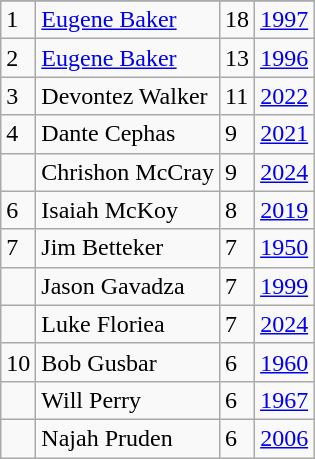<table class="wikitable" style="display:inline-table;">
<tr>
</tr>
<tr>
<td>1</td>
<td><a href='#'>Eugene Baker</a></td>
<td>18</td>
<td><a href='#'>1997</a></td>
</tr>
<tr>
<td>2</td>
<td><a href='#'>Eugene Baker</a></td>
<td>13</td>
<td><a href='#'>1996</a></td>
</tr>
<tr>
<td>3</td>
<td>Devontez Walker</td>
<td>11</td>
<td><a href='#'>2022</a></td>
</tr>
<tr>
<td>4</td>
<td>Dante Cephas</td>
<td>9</td>
<td><a href='#'>2021</a></td>
</tr>
<tr>
<td></td>
<td>Chrishon McCray</td>
<td>9</td>
<td><a href='#'>2024</a></td>
</tr>
<tr>
<td>6</td>
<td>Isaiah McKoy</td>
<td>8 </td>
<td><a href='#'>2019</a></td>
</tr>
<tr>
<td>7</td>
<td>Jim Betteker</td>
<td>7</td>
<td><a href='#'>1950</a></td>
</tr>
<tr>
<td></td>
<td>Jason Gavadza</td>
<td>7</td>
<td><a href='#'>1999</a></td>
</tr>
<tr>
<td></td>
<td>Luke Floriea</td>
<td>7</td>
<td><a href='#'>2024</a></td>
</tr>
<tr>
<td>10</td>
<td>Bob Gusbar</td>
<td>6</td>
<td><a href='#'>1960</a></td>
</tr>
<tr>
<td></td>
<td>Will Perry</td>
<td>6</td>
<td><a href='#'>1967</a></td>
</tr>
<tr>
<td></td>
<td>Najah Pruden</td>
<td>6</td>
<td><a href='#'>2006</a></td>
</tr>
</table>
